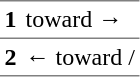<table border="1" cellspacing="0" cellpadding="3" frame="hsides" rules="rows">
<tr>
<th><span>1</span></th>
<td>  toward  →</td>
</tr>
<tr>
<th><span>2</span></th>
<td>←  toward  / </td>
</tr>
</table>
